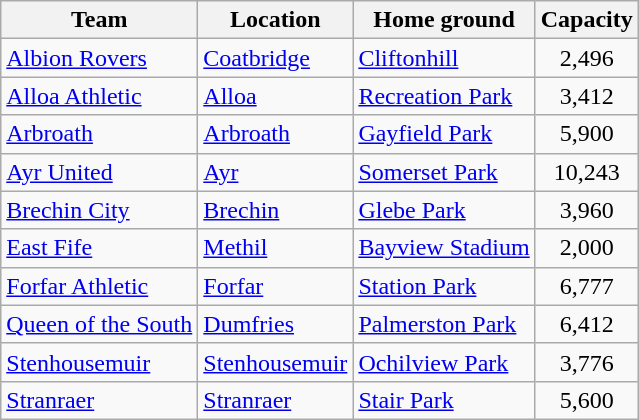<table class="wikitable sortable">
<tr>
<th>Team</th>
<th>Location</th>
<th>Home ground</th>
<th>Capacity</th>
</tr>
<tr>
<td><a href='#'>Albion Rovers</a></td>
<td><a href='#'>Coatbridge</a></td>
<td><a href='#'>Cliftonhill</a></td>
<td align="center">2,496</td>
</tr>
<tr>
<td><a href='#'>Alloa Athletic</a></td>
<td><a href='#'>Alloa</a></td>
<td><a href='#'>Recreation Park</a></td>
<td align="center">3,412</td>
</tr>
<tr>
<td><a href='#'>Arbroath</a></td>
<td><a href='#'>Arbroath</a></td>
<td><a href='#'>Gayfield Park</a></td>
<td align="center">5,900</td>
</tr>
<tr>
<td><a href='#'>Ayr United</a></td>
<td><a href='#'>Ayr</a></td>
<td><a href='#'>Somerset Park</a></td>
<td align="center">10,243</td>
</tr>
<tr>
<td><a href='#'>Brechin City</a></td>
<td><a href='#'>Brechin</a></td>
<td><a href='#'>Glebe Park</a></td>
<td align="center">3,960</td>
</tr>
<tr>
<td><a href='#'>East Fife</a></td>
<td><a href='#'>Methil</a></td>
<td><a href='#'>Bayview Stadium</a></td>
<td align="center">2,000</td>
</tr>
<tr>
<td><a href='#'>Forfar Athletic</a></td>
<td><a href='#'>Forfar</a></td>
<td><a href='#'>Station Park</a></td>
<td align="center">6,777</td>
</tr>
<tr>
<td><a href='#'>Queen of the South</a></td>
<td><a href='#'>Dumfries</a></td>
<td><a href='#'>Palmerston Park</a></td>
<td align="center">6,412</td>
</tr>
<tr>
<td><a href='#'>Stenhousemuir</a></td>
<td><a href='#'>Stenhousemuir</a></td>
<td><a href='#'>Ochilview Park</a></td>
<td align="center">3,776</td>
</tr>
<tr>
<td><a href='#'>Stranraer</a></td>
<td><a href='#'>Stranraer</a></td>
<td><a href='#'>Stair Park</a></td>
<td align="center">5,600</td>
</tr>
</table>
